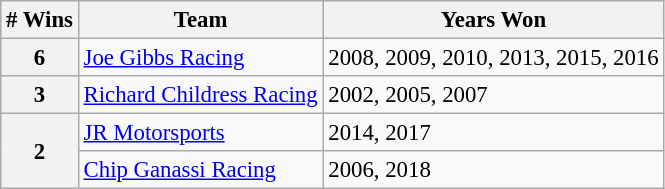<table class="wikitable" style="font-size: 95%;">
<tr>
<th># Wins</th>
<th>Team</th>
<th>Years Won</th>
</tr>
<tr>
<th>6</th>
<td><a href='#'>Joe Gibbs Racing</a></td>
<td>2008, 2009, 2010, 2013, 2015, 2016</td>
</tr>
<tr>
<th>3</th>
<td><a href='#'>Richard Childress Racing</a></td>
<td>2002, 2005, 2007</td>
</tr>
<tr>
<th rowspan="2">2</th>
<td><a href='#'>JR Motorsports</a></td>
<td>2014, 2017</td>
</tr>
<tr>
<td><a href='#'>Chip Ganassi Racing</a></td>
<td>2006, 2018</td>
</tr>
</table>
